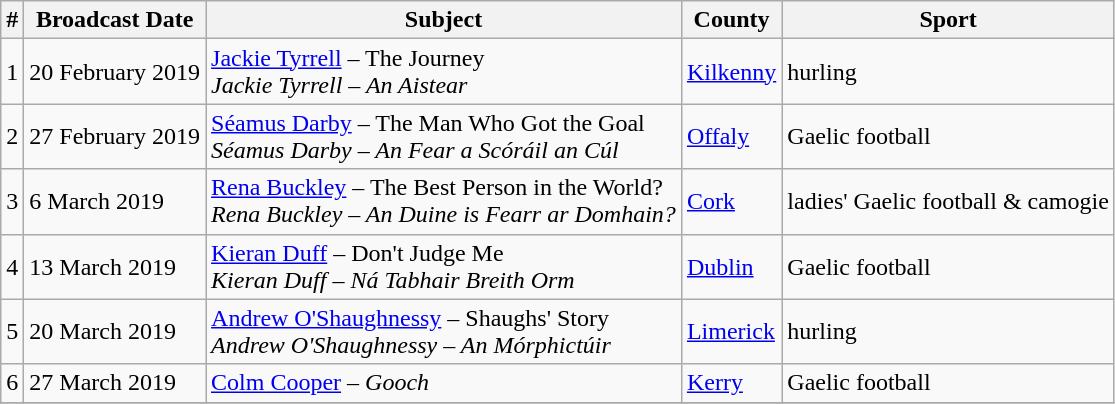<table class="wikitable">
<tr>
<th>#</th>
<th>Broadcast Date</th>
<th>Subject</th>
<th>County</th>
<th>Sport</th>
</tr>
<tr>
<td>1</td>
<td>20 February 2019</td>
<td><a href='#'>Jackie Tyrrell</a> – The Journey <br><em>Jackie Tyrrell – An Aistear</em></td>
<td><a href='#'>Kilkenny</a></td>
<td>hurling</td>
</tr>
<tr>
<td>2</td>
<td>27 February 2019</td>
<td><a href='#'>Séamus Darby</a> – The Man Who Got the Goal <br><em>Séamus Darby – An Fear a Scóráil an Cúl</em></td>
<td><a href='#'>Offaly</a></td>
<td>Gaelic football</td>
</tr>
<tr>
<td>3</td>
<td>6 March 2019</td>
<td><a href='#'>Rena Buckley</a> – The Best Person in the World? <br><em> Rena Buckley – An Duine is Fearr ar Domhain?</em></td>
<td><a href='#'>Cork</a></td>
<td>ladies' Gaelic football & camogie</td>
</tr>
<tr>
<td>4</td>
<td>13 March 2019</td>
<td><a href='#'>Kieran Duff</a> – Don't Judge Me <br><em>Kieran Duff – Ná Tabhair Breith Orm</em></td>
<td><a href='#'>Dublin</a></td>
<td>Gaelic football</td>
</tr>
<tr>
<td>5</td>
<td>20 March 2019</td>
<td><a href='#'>Andrew O'Shaughnessy</a> – Shaughs' Story <br><em>Andrew O'Shaughnessy – An Mórphictúir</em></td>
<td><a href='#'>Limerick</a></td>
<td>hurling</td>
</tr>
<tr>
<td>6</td>
<td>27 March 2019</td>
<td><a href='#'>Colm Cooper</a> – <em>Gooch</em></td>
<td><a href='#'>Kerry</a></td>
<td>Gaelic football</td>
</tr>
<tr>
</tr>
</table>
